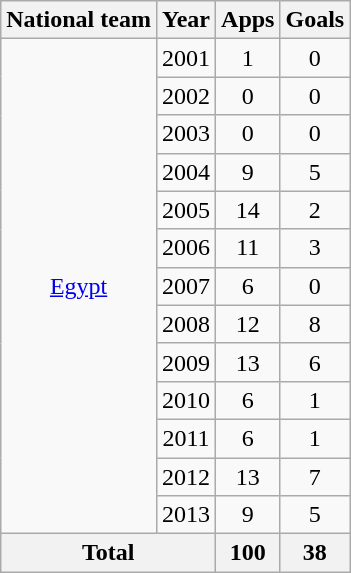<table class="wikitable" style="text-align:center">
<tr>
<th>National team</th>
<th>Year</th>
<th>Apps</th>
<th>Goals</th>
</tr>
<tr>
<td rowspan="13"><a href='#'>Egypt</a></td>
<td>2001</td>
<td>1</td>
<td>0</td>
</tr>
<tr>
<td>2002</td>
<td>0</td>
<td>0</td>
</tr>
<tr>
<td>2003</td>
<td>0</td>
<td>0</td>
</tr>
<tr>
<td>2004</td>
<td>9</td>
<td>5</td>
</tr>
<tr>
<td>2005</td>
<td>14</td>
<td>2</td>
</tr>
<tr>
<td>2006</td>
<td>11</td>
<td>3</td>
</tr>
<tr>
<td>2007</td>
<td>6</td>
<td>0</td>
</tr>
<tr>
<td>2008</td>
<td>12</td>
<td>8</td>
</tr>
<tr>
<td>2009</td>
<td>13</td>
<td>6</td>
</tr>
<tr>
<td>2010</td>
<td>6</td>
<td>1</td>
</tr>
<tr>
<td>2011</td>
<td>6</td>
<td>1</td>
</tr>
<tr>
<td>2012</td>
<td>13</td>
<td>7</td>
</tr>
<tr>
<td>2013</td>
<td>9</td>
<td>5</td>
</tr>
<tr>
<th colspan="2">Total</th>
<th>100</th>
<th>38</th>
</tr>
</table>
